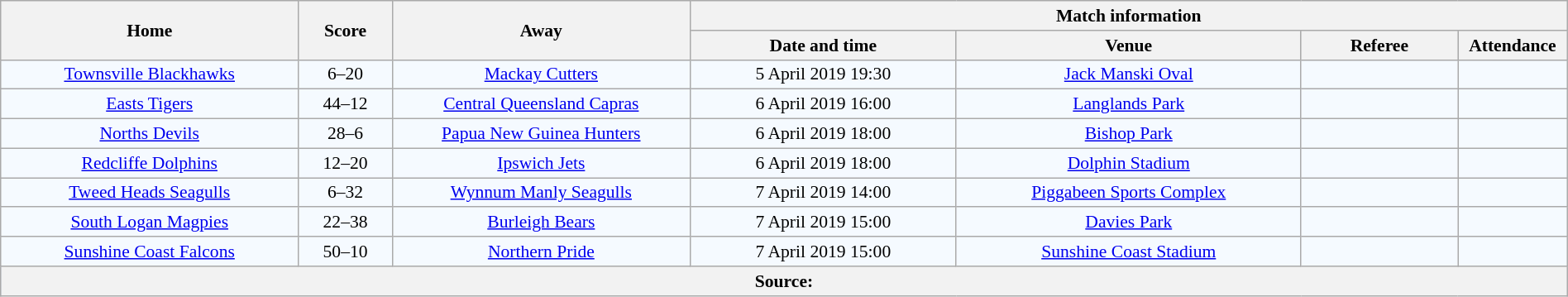<table class="wikitable" width="100%" style="border-collapse:collapse; font-size:90%; text-align:center;">
<tr>
<th rowspan="2" width="19%">Home</th>
<th rowspan="2" width="6%">Score</th>
<th rowspan="2" width="19%">Away</th>
<th colspan="4">Match information</th>
</tr>
<tr bgcolor="#CCCCCC">
<th width="17%">Date and time</th>
<th width="22%">Venue</th>
<th width="10%">Referee</th>
<th width="7%">Attendance</th>
</tr>
<tr bgcolor="#F5FAFF">
<td> <a href='#'>Townsville Blackhawks</a></td>
<td>6–20</td>
<td> <a href='#'>Mackay Cutters</a></td>
<td>5 April 2019 19:30</td>
<td><a href='#'>Jack Manski Oval</a></td>
<td></td>
<td></td>
</tr>
<tr bgcolor="#F5FAFF">
<td> <a href='#'>Easts Tigers</a></td>
<td>44–12</td>
<td> <a href='#'>Central Queensland Capras</a></td>
<td>6 April 2019 16:00</td>
<td><a href='#'>Langlands Park</a></td>
<td></td>
<td></td>
</tr>
<tr bgcolor="#F5FAFF">
<td> <a href='#'>Norths Devils</a></td>
<td>28–6</td>
<td> <a href='#'>Papua New Guinea Hunters</a></td>
<td>6 April 2019 18:00</td>
<td><a href='#'>Bishop Park</a></td>
<td></td>
<td></td>
</tr>
<tr bgcolor="#F5FAFF">
<td> <a href='#'>Redcliffe Dolphins</a></td>
<td>12–20</td>
<td> <a href='#'>Ipswich Jets</a></td>
<td>6 April 2019 18:00</td>
<td><a href='#'>Dolphin Stadium</a></td>
<td></td>
<td></td>
</tr>
<tr bgcolor="#F5FAFF">
<td> <a href='#'>Tweed Heads Seagulls</a></td>
<td>6–32</td>
<td> <a href='#'>Wynnum Manly Seagulls</a></td>
<td>7 April 2019 14:00</td>
<td><a href='#'>Piggabeen Sports Complex</a></td>
<td></td>
<td></td>
</tr>
<tr bgcolor="#F5FAFF">
<td> <a href='#'>South Logan Magpies</a></td>
<td>22–38</td>
<td> <a href='#'>Burleigh Bears</a></td>
<td>7 April 2019 15:00</td>
<td><a href='#'>Davies Park</a></td>
<td></td>
<td></td>
</tr>
<tr bgcolor="#F5FAFF">
<td> <a href='#'>Sunshine Coast Falcons</a></td>
<td>50–10</td>
<td> <a href='#'>Northern Pride</a></td>
<td>7 April 2019 15:00</td>
<td><a href='#'>Sunshine Coast Stadium</a></td>
<td></td>
<td></td>
</tr>
<tr bgcolor="#C1D8FF">
<th colspan="7">Source:</th>
</tr>
</table>
